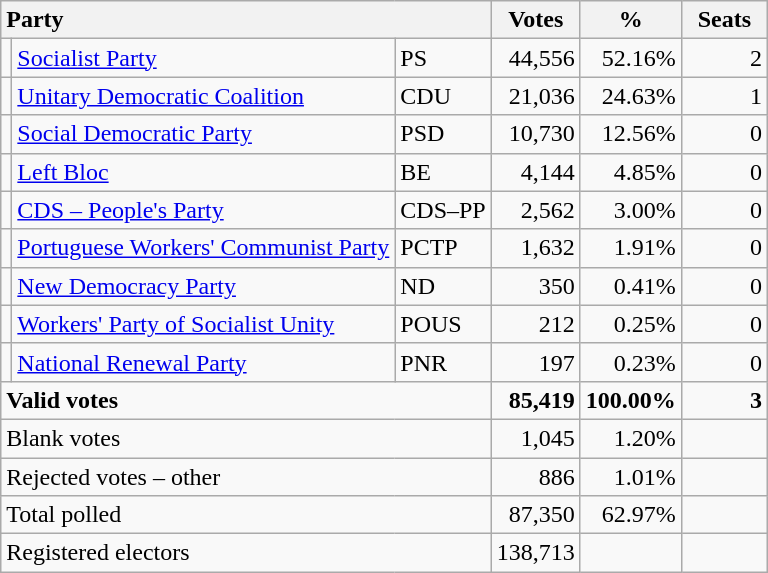<table class="wikitable" border="1" style="text-align:right;">
<tr>
<th style="text-align:left;" colspan=3>Party</th>
<th align=center width="50">Votes</th>
<th align=center width="50">%</th>
<th align=center width="50">Seats</th>
</tr>
<tr>
<td></td>
<td align=left><a href='#'>Socialist Party</a></td>
<td align=left>PS</td>
<td>44,556</td>
<td>52.16%</td>
<td>2</td>
</tr>
<tr>
<td></td>
<td align=left style="white-space: nowrap;"><a href='#'>Unitary Democratic Coalition</a></td>
<td align=left>CDU</td>
<td>21,036</td>
<td>24.63%</td>
<td>1</td>
</tr>
<tr>
<td></td>
<td align=left><a href='#'>Social Democratic Party</a></td>
<td align=left>PSD</td>
<td>10,730</td>
<td>12.56%</td>
<td>0</td>
</tr>
<tr>
<td></td>
<td align=left><a href='#'>Left Bloc</a></td>
<td align=left>BE</td>
<td>4,144</td>
<td>4.85%</td>
<td>0</td>
</tr>
<tr>
<td></td>
<td align=left><a href='#'>CDS – People's Party</a></td>
<td align=left style="white-space: nowrap;">CDS–PP</td>
<td>2,562</td>
<td>3.00%</td>
<td>0</td>
</tr>
<tr>
<td></td>
<td align=left><a href='#'>Portuguese Workers' Communist Party</a></td>
<td align=left>PCTP</td>
<td>1,632</td>
<td>1.91%</td>
<td>0</td>
</tr>
<tr>
<td></td>
<td align=left><a href='#'>New Democracy Party</a></td>
<td align=left>ND</td>
<td>350</td>
<td>0.41%</td>
<td>0</td>
</tr>
<tr>
<td></td>
<td align=left><a href='#'>Workers' Party of Socialist Unity</a></td>
<td align=left>POUS</td>
<td>212</td>
<td>0.25%</td>
<td>0</td>
</tr>
<tr>
<td></td>
<td align=left><a href='#'>National Renewal Party</a></td>
<td align=left>PNR</td>
<td>197</td>
<td>0.23%</td>
<td>0</td>
</tr>
<tr style="font-weight:bold">
<td align=left colspan=3>Valid votes</td>
<td>85,419</td>
<td>100.00%</td>
<td>3</td>
</tr>
<tr>
<td align=left colspan=3>Blank votes</td>
<td>1,045</td>
<td>1.20%</td>
<td></td>
</tr>
<tr>
<td align=left colspan=3>Rejected votes – other</td>
<td>886</td>
<td>1.01%</td>
<td></td>
</tr>
<tr>
<td align=left colspan=3>Total polled</td>
<td>87,350</td>
<td>62.97%</td>
<td></td>
</tr>
<tr>
<td align=left colspan=3>Registered electors</td>
<td>138,713</td>
<td></td>
<td></td>
</tr>
</table>
